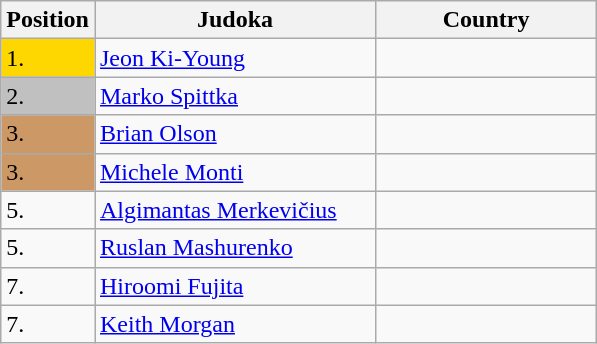<table class=wikitable>
<tr>
<th>Position</th>
<th width=180>Judoka</th>
<th width=140>Country</th>
</tr>
<tr>
<td bgcolor=gold>1.</td>
<td><a href='#'>Jeon Ki-Young</a></td>
<td></td>
</tr>
<tr>
<td bgcolor=silver>2.</td>
<td><a href='#'>Marko Spittka</a></td>
<td></td>
</tr>
<tr>
<td bgcolor=CC9966>3.</td>
<td><a href='#'>Brian Olson</a></td>
<td></td>
</tr>
<tr>
<td bgcolor=CC9966>3.</td>
<td><a href='#'>Michele Monti</a></td>
<td></td>
</tr>
<tr>
<td>5.</td>
<td><a href='#'>Algimantas Merkevičius</a></td>
<td></td>
</tr>
<tr>
<td>5.</td>
<td><a href='#'>Ruslan Mashurenko</a></td>
<td></td>
</tr>
<tr>
<td>7.</td>
<td><a href='#'>Hiroomi Fujita</a></td>
<td></td>
</tr>
<tr>
<td>7.</td>
<td><a href='#'>Keith Morgan</a></td>
<td></td>
</tr>
</table>
